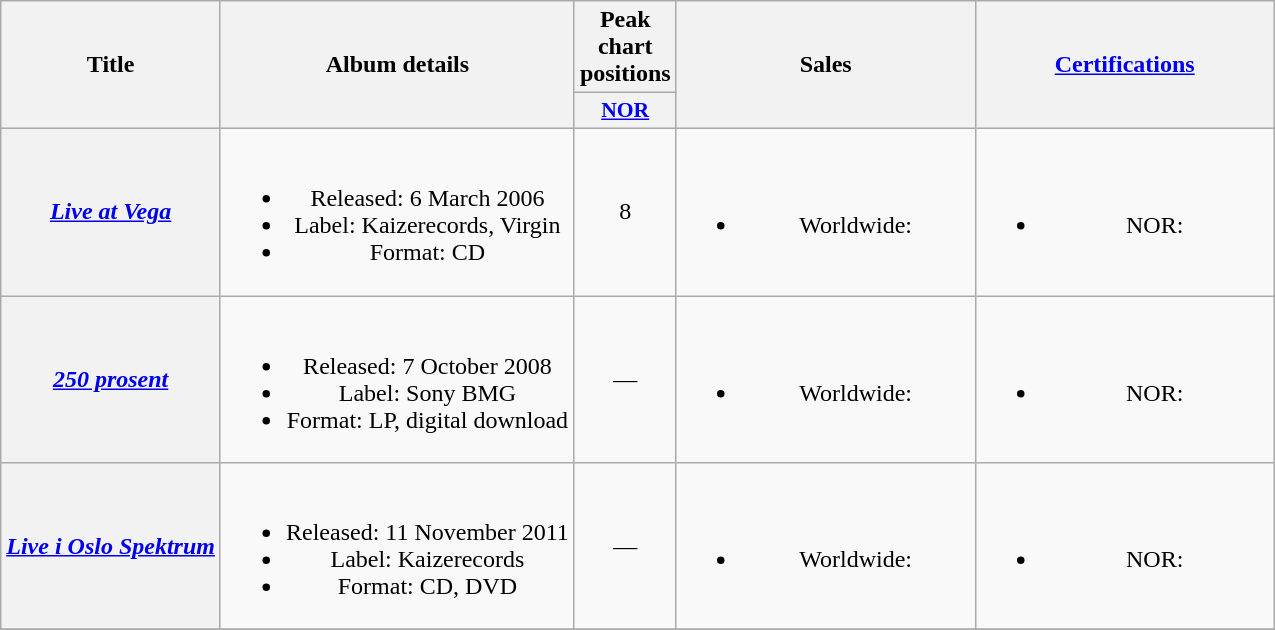<table class="wikitable plainrowheaders" style="text-align:center;" border="1">
<tr>
<th scope="col" rowspan="2">Title</th>
<th scope="col" rowspan="2">Album details</th>
<th scope="col" colspan="1">Peak chart positions</th>
<th scope="col" rowspan="2" style="width:12em;">Sales</th>
<th scope="col" rowspan="2" style="width:12em;"><a href='#'>Certifications</a></th>
</tr>
<tr>
<th scope="col" style="width:3em;font-size:90%;"><a href='#'>NOR</a><br></th>
</tr>
<tr>
<th scope="row"><em><a href='#'>Live at Vega</a></em></th>
<td><br><ul><li>Released: 6 March 2006</li><li>Label: Kaizerecords, Virgin</li><li>Format: CD</li></ul></td>
<td>8</td>
<td><br><ul><li>Worldwide:</li></ul></td>
<td><br><ul><li>NOR:</li></ul></td>
</tr>
<tr>
<th scope="row"><em><a href='#'>250 prosent</a></em></th>
<td><br><ul><li>Released: 7 October 2008</li><li>Label: Sony BMG</li><li>Format: LP, digital download</li></ul></td>
<td>—</td>
<td><br><ul><li>Worldwide:</li></ul></td>
<td><br><ul><li>NOR:</li></ul></td>
</tr>
<tr>
<th scope="row"><em><a href='#'>Live i Oslo Spektrum</a></em></th>
<td><br><ul><li>Released: 11 November 2011</li><li>Label: Kaizerecords</li><li>Format: CD, DVD</li></ul></td>
<td>—</td>
<td><br><ul><li>Worldwide:</li></ul></td>
<td><br><ul><li>NOR:</li></ul></td>
</tr>
<tr>
</tr>
</table>
